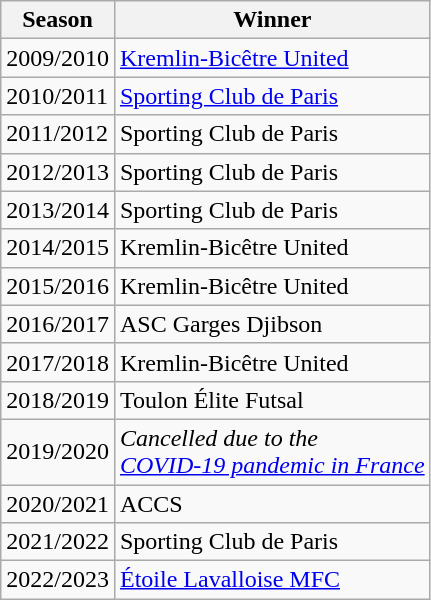<table class="wikitable sortable">
<tr>
<th>Season</th>
<th>Winner</th>
</tr>
<tr>
<td>2009/2010</td>
<td><a href='#'>Kremlin-Bicêtre United</a></td>
</tr>
<tr>
<td>2010/2011</td>
<td><a href='#'>Sporting Club de Paris</a></td>
</tr>
<tr>
<td>2011/2012</td>
<td>Sporting Club de Paris</td>
</tr>
<tr>
<td>2012/2013</td>
<td>Sporting Club de Paris</td>
</tr>
<tr>
<td>2013/2014</td>
<td>Sporting Club de Paris</td>
</tr>
<tr>
<td>2014/2015</td>
<td>Kremlin-Bicêtre United</td>
</tr>
<tr>
<td>2015/2016</td>
<td>Kremlin-Bicêtre United</td>
</tr>
<tr>
<td>2016/2017</td>
<td>ASC Garges Djibson</td>
</tr>
<tr>
<td>2017/2018</td>
<td>Kremlin-Bicêtre United</td>
</tr>
<tr>
<td>2018/2019</td>
<td>Toulon Élite Futsal</td>
</tr>
<tr>
<td>2019/2020</td>
<td><em>Cancelled due to the<br><a href='#'>COVID-19 pandemic in France</a></em></td>
</tr>
<tr>
<td>2020/2021</td>
<td>ACCS</td>
</tr>
<tr>
<td>2021/2022</td>
<td>Sporting Club de Paris</td>
</tr>
<tr>
<td>2022/2023</td>
<td><a href='#'>Étoile Lavalloise MFC</a></td>
</tr>
</table>
